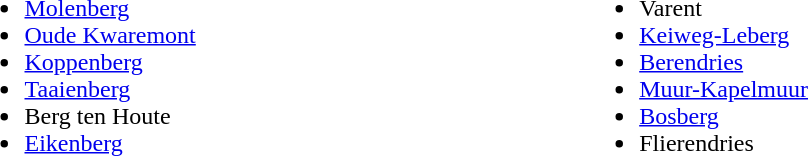<table width=65%>
<tr>
<td valign=top align=left width=25%><br><ul><li><a href='#'>Molenberg</a></li><li><a href='#'>Oude Kwaremont</a></li><li><a href='#'>Koppenberg</a></li><li><a href='#'>Taaienberg</a></li><li>Berg ten Houte</li><li><a href='#'>Eikenberg</a></li></ul></td>
<td valign=top align=left width=25%><br><ul><li>Varent</li><li><a href='#'>Keiweg-Leberg</a></li><li><a href='#'>Berendries</a></li><li><a href='#'>Muur-Kapelmuur</a></li><li><a href='#'>Bosberg</a></li><li>Flierendries</li></ul></td>
</tr>
</table>
